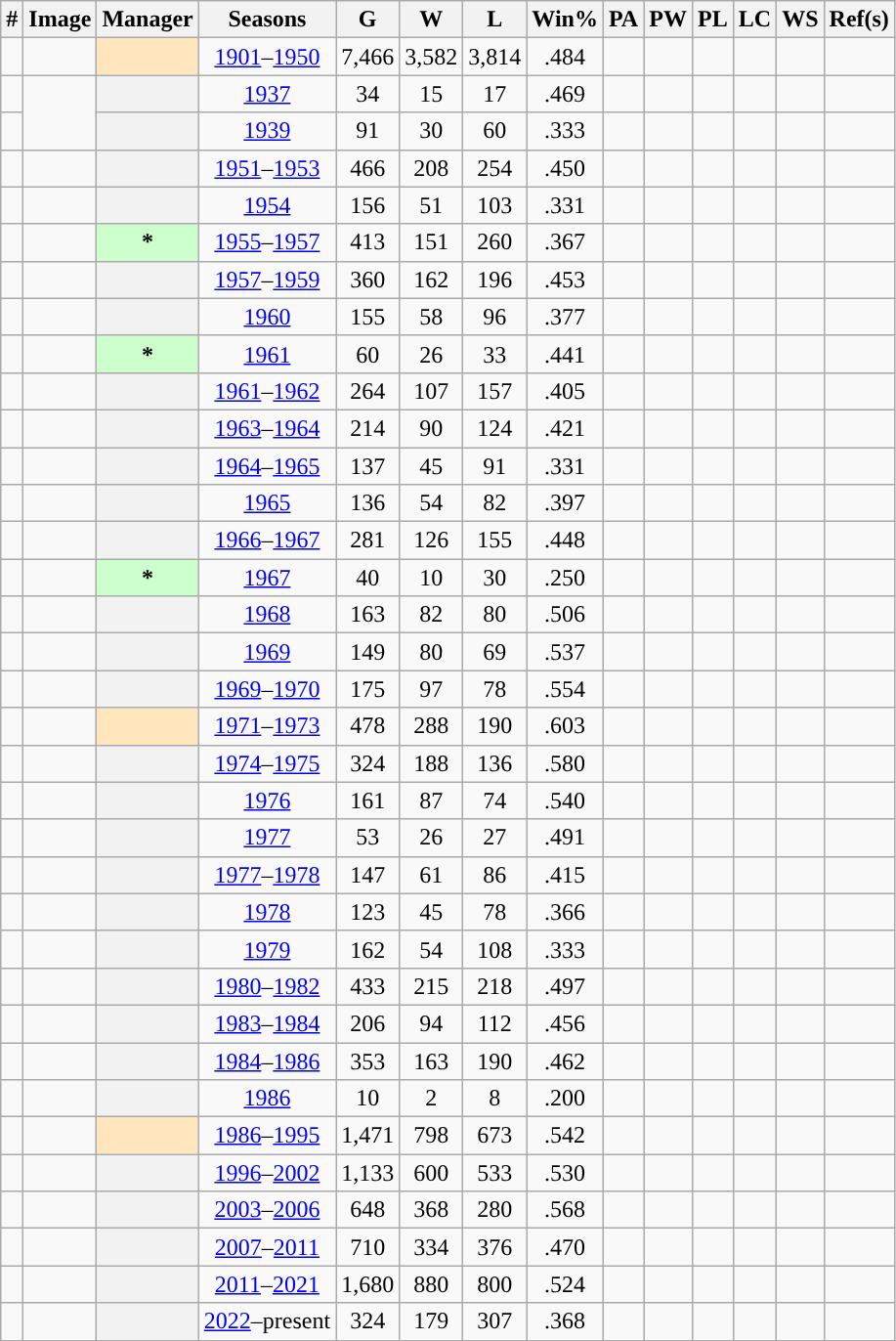<table class="wikitable sortable plainrowheaders" style="text-align:center">
<tr>
<th scope="col">#</th>
<th scope="col">Image</th>
<th scope="col">Manager</th>
<th scope="col">Seasons</th>
<th scope="col">G</th>
<th scope="col">W</th>
<th scope="col">L</th>
<th scope="col">Win%</th>
<th scope="col">PA</th>
<th scope="col">PW</th>
<th scope="col">PL</th>
<th scope="col">LC</th>
<th scope="col">WS</th>
<th scope="col" class="unsortable">Ref(s)</th>
</tr>
<tr>
<td align="center"></td>
<td></td>
<th scope="row" style="background-color:#FFE6BD; text-align: center;"><sup></sup></th>
<td><a href='#'>1901</a>–<a href='#'>1950</a></td>
<td>7,466</td>
<td>3,582</td>
<td>3,814</td>
<td>.484</td>
<td></td>
<td></td>
<td></td>
<td></td>
<td></td>
<td></td>
</tr>
<tr>
<td align="center"></td>
<td rowspan=2></td>
<th scope="row" style="text-align: center;"></th>
<td><a href='#'>1937</a></td>
<td>34</td>
<td>15</td>
<td>17</td>
<td>.469</td>
<td></td>
<td></td>
<td></td>
<td></td>
<td></td>
<td></td>
</tr>
<tr>
<td align="center"></td>
<th scope="row" style="text-align: center;"></th>
<td><a href='#'>1939</a></td>
<td>91</td>
<td>30</td>
<td>60</td>
<td>.333</td>
<td></td>
<td></td>
<td></td>
<td></td>
<td></td>
<td></td>
</tr>
<tr>
<td align="center"></td>
<td></td>
<th scope="row" style="text-align: center;"></th>
<td><a href='#'>1951</a>–<a href='#'>1953</a></td>
<td>466</td>
<td>208</td>
<td>254</td>
<td>.450</td>
<td></td>
<td></td>
<td></td>
<td></td>
<td></td>
<td></td>
</tr>
<tr>
<td align="center"></td>
<td></td>
<th scope="row" style="text-align: center;"></th>
<td><a href='#'>1954</a></td>
<td>156</td>
<td>51</td>
<td>103</td>
<td>.331</td>
<td></td>
<td></td>
<td></td>
<td></td>
<td></td>
<td></td>
</tr>
<tr>
<td align="center"></td>
<td></td>
<th scope="row" style="background-color:#CCFFCC; text-align: center;">*</th>
<td><a href='#'>1955</a>–<a href='#'>1957</a></td>
<td>413</td>
<td>151</td>
<td>260</td>
<td>.367</td>
<td></td>
<td></td>
<td></td>
<td></td>
<td></td>
<td></td>
</tr>
<tr>
<td align="center"></td>
<td></td>
<th scope="row" style="text-align: center;"></th>
<td><a href='#'>1957</a>–<a href='#'>1959</a></td>
<td>360</td>
<td>162</td>
<td>196</td>
<td>.453</td>
<td></td>
<td></td>
<td></td>
<td></td>
<td></td>
<td></td>
</tr>
<tr>
<td align="center"></td>
<td></td>
<th scope="row" style="text-align: center;"></th>
<td><a href='#'>1960</a></td>
<td>155</td>
<td>58</td>
<td>96</td>
<td>.377</td>
<td></td>
<td></td>
<td></td>
<td></td>
<td></td>
<td></td>
</tr>
<tr>
<td align="center"></td>
<td></td>
<th scope="row" style="background-color:#CCFFCC; text-align: center;">*</th>
<td><a href='#'>1961</a></td>
<td>60</td>
<td>26</td>
<td>33</td>
<td>.441</td>
<td></td>
<td></td>
<td></td>
<td></td>
<td></td>
<td></td>
</tr>
<tr>
<td align="center"></td>
<td></td>
<th scope="row" style="text-align: center;"></th>
<td><a href='#'>1961</a>–<a href='#'>1962</a></td>
<td>264</td>
<td>107</td>
<td>157</td>
<td>.405</td>
<td></td>
<td></td>
<td></td>
<td></td>
<td></td>
<td></td>
</tr>
<tr>
<td align="center"></td>
<td></td>
<th scope="row" style="text-align: center;"></th>
<td><a href='#'>1963</a>–<a href='#'>1964</a></td>
<td>214</td>
<td>90</td>
<td>124</td>
<td>.421</td>
<td></td>
<td></td>
<td></td>
<td></td>
<td></td>
<td></td>
</tr>
<tr>
<td align="center"></td>
<td></td>
<th scope="row" style="text-align: center;"></th>
<td><a href='#'>1964</a>–<a href='#'>1965</a></td>
<td>137</td>
<td>45</td>
<td>91</td>
<td>.331</td>
<td></td>
<td></td>
<td></td>
<td></td>
<td></td>
<td></td>
</tr>
<tr>
<td align="center"></td>
<td></td>
<th scope="row" style="text-align: center;"></th>
<td><a href='#'>1965</a></td>
<td>136</td>
<td>54</td>
<td>82</td>
<td>.397</td>
<td></td>
<td></td>
<td></td>
<td></td>
<td></td>
<td></td>
</tr>
<tr>
<td align="center"></td>
<td></td>
<th scope="row" style="text-align: center;"></th>
<td><a href='#'>1966</a>–<a href='#'>1967</a></td>
<td>281</td>
<td>126</td>
<td>155</td>
<td>.448</td>
<td></td>
<td></td>
<td></td>
<td></td>
<td></td>
<td></td>
</tr>
<tr>
<td align="center"></td>
<td></td>
<th scope="row" style="background-color:#CCFFCC; text-align: center;">*</th>
<td><a href='#'>1967</a></td>
<td>40</td>
<td>10</td>
<td>30</td>
<td>.250</td>
<td></td>
<td></td>
<td></td>
<td></td>
<td></td>
<td></td>
</tr>
<tr>
<td align="center"></td>
<td></td>
<th scope="row" style="text-align: center;"></th>
<td><a href='#'>1968</a></td>
<td>163</td>
<td>82</td>
<td>80</td>
<td>.506</td>
<td></td>
<td></td>
<td></td>
<td></td>
<td></td>
<td></td>
</tr>
<tr>
<td align="center"></td>
<td></td>
<th scope="row" style="text-align: center;"></th>
<td><a href='#'>1969</a></td>
<td>149</td>
<td>80</td>
<td>69</td>
<td>.537</td>
<td></td>
<td></td>
<td></td>
<td></td>
<td></td>
<td></td>
</tr>
<tr>
<td align="center"></td>
<td></td>
<th scope="row" style="text-align: center;"></th>
<td><a href='#'>1969</a>–<a href='#'>1970</a></td>
<td>175</td>
<td>97</td>
<td>78</td>
<td>.554</td>
<td></td>
<td></td>
<td></td>
<td></td>
<td></td>
<td></td>
</tr>
<tr>
<td align="center"></td>
<td></td>
<th scope="row" style="background-color:#FFE6BD; text-align: center;"><sup></sup></th>
<td><a href='#'>1971</a>–<a href='#'>1973</a></td>
<td>478</td>
<td>288</td>
<td>190</td>
<td>.603</td>
<td></td>
<td></td>
<td></td>
<td></td>
<td></td>
<td></td>
</tr>
<tr>
<td align="center"></td>
<td></td>
<th scope="row" style="text-align: center;"></th>
<td><a href='#'>1974</a>–<a href='#'>1975</a></td>
<td>324</td>
<td>188</td>
<td>136</td>
<td>.580</td>
<td></td>
<td></td>
<td></td>
<td></td>
<td></td>
<td></td>
</tr>
<tr>
<td align="center"></td>
<td></td>
<th scope="row" style="text-align: center;"></th>
<td><a href='#'>1976</a></td>
<td>161</td>
<td>87</td>
<td>74</td>
<td>.540</td>
<td></td>
<td></td>
<td></td>
<td></td>
<td></td>
<td></td>
</tr>
<tr>
<td align="center"></td>
<td></td>
<th scope="row" style="text-align: center;"></th>
<td><a href='#'>1977</a></td>
<td>53</td>
<td>26</td>
<td>27</td>
<td>.491</td>
<td></td>
<td></td>
<td></td>
<td></td>
<td></td>
<td></td>
</tr>
<tr>
<td align="center"></td>
<td></td>
<th scope="row" style="text-align: center;"></th>
<td><a href='#'>1977</a>–<a href='#'>1978</a></td>
<td>147</td>
<td>61</td>
<td>86</td>
<td>.415</td>
<td></td>
<td></td>
<td></td>
<td></td>
<td></td>
<td></td>
</tr>
<tr>
<td align="center"></td>
<td></td>
<th scope="row" style="text-align: center;"></th>
<td><a href='#'>1978</a></td>
<td>123</td>
<td>45</td>
<td>78</td>
<td>.366</td>
<td></td>
<td></td>
<td></td>
<td></td>
<td></td>
<td></td>
</tr>
<tr>
<td align="center"></td>
<td></td>
<th scope="row" style="text-align: center;"></th>
<td><a href='#'>1979</a></td>
<td>162</td>
<td>54</td>
<td>108</td>
<td>.333</td>
<td></td>
<td></td>
<td></td>
<td></td>
<td></td>
<td></td>
</tr>
<tr>
<td align="center"></td>
<td></td>
<th scope="row" style="text-align: center;"></th>
<td><a href='#'>1980</a>–<a href='#'>1982</a></td>
<td>433</td>
<td>215</td>
<td>218</td>
<td>.497</td>
<td></td>
<td></td>
<td></td>
<td></td>
<td></td>
<td></td>
</tr>
<tr>
<td align="center"></td>
<td></td>
<th scope="row" style="text-align: center;"></th>
<td><a href='#'>1983</a>–<a href='#'>1984</a></td>
<td>206</td>
<td>94</td>
<td>112</td>
<td>.456</td>
<td></td>
<td></td>
<td></td>
<td></td>
<td></td>
<td></td>
</tr>
<tr>
<td align="center"></td>
<td></td>
<th scope="row" style="text-align: center;"></th>
<td><a href='#'>1984</a>–<a href='#'>1986</a></td>
<td>353</td>
<td>163</td>
<td>190</td>
<td>.462</td>
<td></td>
<td></td>
<td></td>
<td></td>
<td></td>
<td></td>
</tr>
<tr>
<td align="center"></td>
<td></td>
<th scope="row" style="text-align: center;"></th>
<td><a href='#'>1986</a></td>
<td>10</td>
<td>2</td>
<td>8</td>
<td>.200</td>
<td></td>
<td></td>
<td></td>
<td></td>
<td></td>
<td></td>
</tr>
<tr>
<td align="center"></td>
<td></td>
<th scope="row" style="background-color:#FFE6BD; text-align: center;"><sup></sup></th>
<td><a href='#'>1986</a>–<a href='#'>1995</a></td>
<td>1,471</td>
<td>798</td>
<td>673</td>
<td>.542</td>
<td></td>
<td></td>
<td></td>
<td></td>
<td></td>
<td></td>
</tr>
<tr>
<td align="center"></td>
<td></td>
<th scope="row" style="text-align: center;"></th>
<td><a href='#'>1996</a>–<a href='#'>2002</a></td>
<td>1,133</td>
<td>600</td>
<td>533</td>
<td>.530</td>
<td></td>
<td></td>
<td></td>
<td></td>
<td></td>
<td></td>
</tr>
<tr>
<td align="center"></td>
<td></td>
<th scope="row" style="text-align: center;"></th>
<td><a href='#'>2003</a>–<a href='#'>2006</a></td>
<td>648</td>
<td>368</td>
<td>280</td>
<td>.568</td>
<td></td>
<td></td>
<td></td>
<td></td>
<td></td>
<td></td>
</tr>
<tr>
<td align="center"></td>
<td></td>
<th scope="row" style="text-align: center;"></th>
<td><a href='#'>2007</a>–<a href='#'>2011</a></td>
<td>710</td>
<td>334</td>
<td>376</td>
<td>.470</td>
<td></td>
<td></td>
<td></td>
<td></td>
<td></td>
<td></td>
</tr>
<tr>
<td align="center"></td>
<td></td>
<th scope="row" style="text-align: center;"></th>
<td><a href='#'>2011</a>–<a href='#'>2021</a></td>
<td>1,680</td>
<td>880</td>
<td>800</td>
<td>.524</td>
<td></td>
<td></td>
<td></td>
<td></td>
<td></td>
<td></td>
</tr>
<tr>
<td align="center"></td>
<td></td>
<th scope="row" style="text-align: center;"></th>
<td><a href='#'>2022</a>–present</td>
<td>324</td>
<td>179</td>
<td>307</td>
<td>.368</td>
<td></td>
<td></td>
<td></td>
<td></td>
<td></td>
<td></td>
</tr>
</table>
